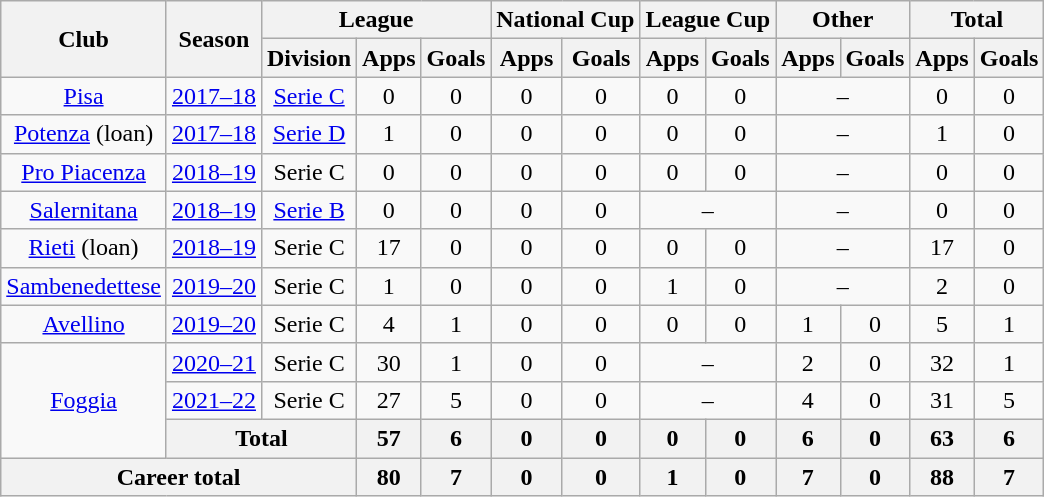<table class="wikitable" style="text-align: center">
<tr>
<th rowspan="2">Club</th>
<th rowspan="2">Season</th>
<th colspan="3">League</th>
<th colspan="2">National Cup</th>
<th colspan="2">League Cup</th>
<th colspan="2">Other</th>
<th colspan="2">Total</th>
</tr>
<tr>
<th>Division</th>
<th>Apps</th>
<th>Goals</th>
<th>Apps</th>
<th>Goals</th>
<th>Apps</th>
<th>Goals</th>
<th>Apps</th>
<th>Goals</th>
<th>Apps</th>
<th>Goals</th>
</tr>
<tr>
<td><a href='#'>Pisa</a></td>
<td><a href='#'>2017–18</a></td>
<td><a href='#'>Serie C</a></td>
<td>0</td>
<td>0</td>
<td>0</td>
<td>0</td>
<td>0</td>
<td>0</td>
<td colspan="2">–</td>
<td>0</td>
<td>0</td>
</tr>
<tr>
<td><a href='#'>Potenza</a> (loan)</td>
<td><a href='#'>2017–18</a></td>
<td><a href='#'>Serie D</a></td>
<td>1</td>
<td>0</td>
<td>0</td>
<td>0</td>
<td>0</td>
<td>0</td>
<td colspan="2">–</td>
<td>1</td>
<td>0</td>
</tr>
<tr>
<td><a href='#'>Pro Piacenza</a></td>
<td><a href='#'>2018–19</a></td>
<td>Serie C</td>
<td>0</td>
<td>0</td>
<td>0</td>
<td>0</td>
<td>0</td>
<td>0</td>
<td colspan="2">–</td>
<td>0</td>
<td>0</td>
</tr>
<tr>
<td><a href='#'>Salernitana</a></td>
<td><a href='#'>2018–19</a></td>
<td><a href='#'>Serie B</a></td>
<td>0</td>
<td>0</td>
<td>0</td>
<td>0</td>
<td colspan="2">–</td>
<td colspan="2">–</td>
<td>0</td>
<td>0</td>
</tr>
<tr>
<td><a href='#'>Rieti</a> (loan)</td>
<td><a href='#'>2018–19</a></td>
<td>Serie C</td>
<td>17</td>
<td>0</td>
<td>0</td>
<td>0</td>
<td>0</td>
<td>0</td>
<td colspan="2">–</td>
<td>17</td>
<td>0</td>
</tr>
<tr>
<td><a href='#'>Sambenedettese</a></td>
<td><a href='#'>2019–20</a></td>
<td>Serie C</td>
<td>1</td>
<td>0</td>
<td>0</td>
<td>0</td>
<td>1</td>
<td>0</td>
<td colspan="2">–</td>
<td>2</td>
<td>0</td>
</tr>
<tr>
<td><a href='#'>Avellino</a></td>
<td><a href='#'>2019–20</a></td>
<td>Serie C</td>
<td>4</td>
<td>1</td>
<td>0</td>
<td>0</td>
<td>0</td>
<td>0</td>
<td>1</td>
<td>0</td>
<td>5</td>
<td>1</td>
</tr>
<tr>
<td rowspan="3"><a href='#'>Foggia</a></td>
<td><a href='#'>2020–21</a></td>
<td>Serie C</td>
<td>30</td>
<td>1</td>
<td>0</td>
<td>0</td>
<td colspan="2">–</td>
<td>2</td>
<td>0</td>
<td>32</td>
<td>1</td>
</tr>
<tr>
<td><a href='#'>2021–22</a></td>
<td>Serie C</td>
<td>27</td>
<td>5</td>
<td>0</td>
<td>0</td>
<td colspan="2">–</td>
<td>4</td>
<td>0</td>
<td>31</td>
<td>5</td>
</tr>
<tr>
<th colspan="2">Total</th>
<th>57</th>
<th>6</th>
<th>0</th>
<th>0</th>
<th>0</th>
<th>0</th>
<th>6</th>
<th>0</th>
<th>63</th>
<th>6</th>
</tr>
<tr>
<th colspan="3">Career total</th>
<th>80</th>
<th>7</th>
<th>0</th>
<th>0</th>
<th>1</th>
<th>0</th>
<th>7</th>
<th>0</th>
<th>88</th>
<th>7</th>
</tr>
</table>
